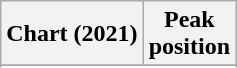<table class="wikitable sortable plainrowheaders" style="text-align:center">
<tr>
<th scope="col">Chart (2021)</th>
<th scope="col">Peak<br>position</th>
</tr>
<tr>
</tr>
<tr>
</tr>
</table>
